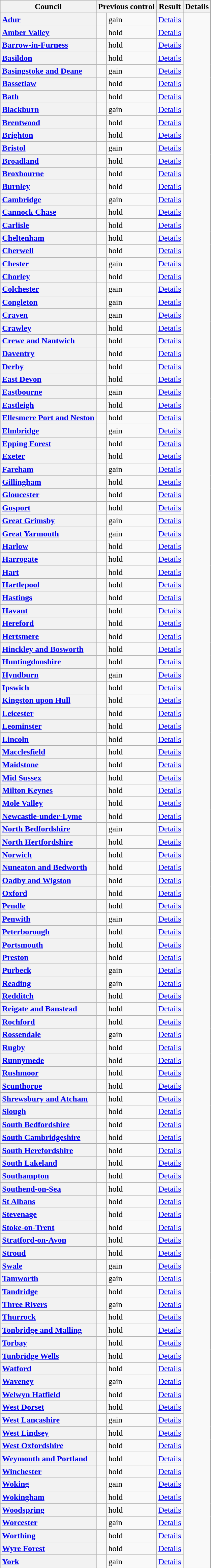<table class="wikitable sortable" border="1">
<tr>
<th scope="col">Council</th>
<th colspan=2>Previous control</th>
<th colspan=2>Result</th>
<th class="unsortable" scope="col">Details</th>
</tr>
<tr>
<th scope="row" style="text-align: left;"><a href='#'>Adur</a></th>
<td></td>
<td> gain</td>
<td><a href='#'>Details</a></td>
</tr>
<tr>
<th scope="row" style="text-align: left;"><a href='#'>Amber Valley</a></th>
<td></td>
<td> hold</td>
<td><a href='#'>Details</a></td>
</tr>
<tr>
<th scope="row" style="text-align: left;"><a href='#'>Barrow-in-Furness</a></th>
<td></td>
<td> hold</td>
<td><a href='#'>Details</a></td>
</tr>
<tr>
<th scope="row" style="text-align: left;"><a href='#'>Basildon</a></th>
<td></td>
<td> hold</td>
<td><a href='#'>Details</a></td>
</tr>
<tr>
<th scope="row" style="text-align: left;"><a href='#'>Basingstoke and Deane</a></th>
<td></td>
<td> gain</td>
<td><a href='#'>Details</a></td>
</tr>
<tr>
<th scope="row" style="text-align: left;"><a href='#'>Bassetlaw</a></th>
<td></td>
<td> hold</td>
<td><a href='#'>Details</a></td>
</tr>
<tr>
<th scope="row" style="text-align: left;"><a href='#'>Bath</a></th>
<td></td>
<td> hold</td>
<td><a href='#'>Details</a></td>
</tr>
<tr>
<th scope="row" style="text-align: left;"><a href='#'>Blackburn</a></th>
<td></td>
<td> gain</td>
<td><a href='#'>Details</a></td>
</tr>
<tr>
<th scope="row" style="text-align: left;"><a href='#'>Brentwood</a></th>
<td></td>
<td> hold</td>
<td><a href='#'>Details</a></td>
</tr>
<tr>
<th scope="row" style="text-align: left;"><a href='#'>Brighton</a></th>
<td></td>
<td> hold</td>
<td><a href='#'>Details</a></td>
</tr>
<tr>
<th scope="row" style="text-align: left;"><a href='#'>Bristol</a></th>
<td></td>
<td> gain</td>
<td><a href='#'>Details</a></td>
</tr>
<tr>
<th scope="row" style="text-align: left;"><a href='#'>Broadland</a></th>
<td></td>
<td> hold</td>
<td><a href='#'>Details</a></td>
</tr>
<tr>
<th scope="row" style="text-align: left;"><a href='#'>Broxbourne</a></th>
<td></td>
<td> hold</td>
<td><a href='#'>Details</a></td>
</tr>
<tr>
<th scope="row" style="text-align: left;"><a href='#'>Burnley</a></th>
<td></td>
<td> hold</td>
<td><a href='#'>Details</a></td>
</tr>
<tr>
<th scope="row" style="text-align: left;"><a href='#'>Cambridge</a></th>
<td></td>
<td> gain</td>
<td><a href='#'>Details</a></td>
</tr>
<tr>
<th scope="row" style="text-align: left;"><a href='#'>Cannock Chase</a></th>
<td></td>
<td> hold</td>
<td><a href='#'>Details</a></td>
</tr>
<tr>
<th scope="row" style="text-align: left;"><a href='#'>Carlisle</a></th>
<td></td>
<td> hold</td>
<td><a href='#'>Details</a></td>
</tr>
<tr>
<th scope="row" style="text-align: left;"><a href='#'>Cheltenham</a></th>
<td></td>
<td> hold</td>
<td><a href='#'>Details</a></td>
</tr>
<tr>
<th scope="row" style="text-align: left;"><a href='#'>Cherwell</a></th>
<td></td>
<td> hold</td>
<td><a href='#'>Details</a></td>
</tr>
<tr>
<th scope="row" style="text-align: left;"><a href='#'>Chester</a></th>
<td></td>
<td> gain</td>
<td><a href='#'>Details</a></td>
</tr>
<tr>
<th scope="row" style="text-align: left;"><a href='#'>Chorley</a></th>
<td></td>
<td> hold</td>
<td><a href='#'>Details</a></td>
</tr>
<tr>
<th scope="row" style="text-align: left;"><a href='#'>Colchester</a></th>
<td></td>
<td> gain</td>
<td><a href='#'>Details</a></td>
</tr>
<tr>
<th scope="row" style="text-align: left;"><a href='#'>Congleton</a></th>
<td></td>
<td> gain</td>
<td><a href='#'>Details</a></td>
</tr>
<tr>
<th scope="row" style="text-align: left;"><a href='#'>Craven</a></th>
<td></td>
<td> gain</td>
<td><a href='#'>Details</a></td>
</tr>
<tr>
<th scope="row" style="text-align: left;"><a href='#'>Crawley</a></th>
<td></td>
<td> hold</td>
<td><a href='#'>Details</a></td>
</tr>
<tr>
<th scope="row" style="text-align: left;"><a href='#'>Crewe and Nantwich</a></th>
<td></td>
<td> hold</td>
<td><a href='#'>Details</a></td>
</tr>
<tr>
<th scope="row" style="text-align: left;"><a href='#'>Daventry</a></th>
<td></td>
<td> hold</td>
<td><a href='#'>Details</a></td>
</tr>
<tr>
<th scope="row" style="text-align: left;"><a href='#'>Derby</a></th>
<td></td>
<td> hold</td>
<td><a href='#'>Details</a></td>
</tr>
<tr>
<th scope="row" style="text-align: left;"><a href='#'>East Devon</a></th>
<td></td>
<td> hold</td>
<td><a href='#'>Details</a></td>
</tr>
<tr>
<th scope="row" style="text-align: left;"><a href='#'>Eastbourne</a></th>
<td></td>
<td> gain</td>
<td><a href='#'>Details</a></td>
</tr>
<tr>
<th scope="row" style="text-align: left;"><a href='#'>Eastleigh</a></th>
<td></td>
<td> hold</td>
<td><a href='#'>Details</a></td>
</tr>
<tr>
<th scope="row" style="text-align: left;"><a href='#'>Ellesmere Port and Neston</a></th>
<td></td>
<td> hold</td>
<td><a href='#'>Details</a></td>
</tr>
<tr>
<th scope="row" style="text-align: left;"><a href='#'>Elmbridge</a></th>
<td></td>
<td> gain</td>
<td><a href='#'>Details</a></td>
</tr>
<tr>
<th scope="row" style="text-align: left;"><a href='#'>Epping Forest</a></th>
<td></td>
<td> hold</td>
<td><a href='#'>Details</a></td>
</tr>
<tr>
<th scope="row" style="text-align: left;"><a href='#'>Exeter</a></th>
<td></td>
<td> hold</td>
<td><a href='#'>Details</a></td>
</tr>
<tr>
<th scope="row" style="text-align: left;"><a href='#'>Fareham</a></th>
<td></td>
<td> gain</td>
<td><a href='#'>Details</a></td>
</tr>
<tr>
<th scope="row" style="text-align: left;"><a href='#'>Gillingham</a></th>
<td></td>
<td> hold</td>
<td><a href='#'>Details</a></td>
</tr>
<tr>
<th scope="row" style="text-align: left;"><a href='#'>Gloucester</a></th>
<td></td>
<td> hold</td>
<td><a href='#'>Details</a></td>
</tr>
<tr>
<th scope="row" style="text-align: left;"><a href='#'>Gosport</a></th>
<td></td>
<td> hold</td>
<td><a href='#'>Details</a></td>
</tr>
<tr>
<th scope="row" style="text-align: left;"><a href='#'>Great Grimsby</a></th>
<td></td>
<td> gain</td>
<td><a href='#'>Details</a></td>
</tr>
<tr>
<th scope="row" style="text-align: left;"><a href='#'>Great Yarmouth</a></th>
<td></td>
<td> gain</td>
<td><a href='#'>Details</a></td>
</tr>
<tr>
<th scope="row" style="text-align: left;"><a href='#'>Harlow</a></th>
<td></td>
<td> hold</td>
<td><a href='#'>Details</a></td>
</tr>
<tr>
<th scope="row" style="text-align: left;"><a href='#'>Harrogate</a></th>
<td></td>
<td> hold</td>
<td><a href='#'>Details</a></td>
</tr>
<tr>
<th scope="row" style="text-align: left;"><a href='#'>Hart</a></th>
<td></td>
<td> hold</td>
<td><a href='#'>Details</a></td>
</tr>
<tr>
<th scope="row" style="text-align: left;"><a href='#'>Hartlepool</a></th>
<td></td>
<td> hold</td>
<td><a href='#'>Details</a></td>
</tr>
<tr>
<th scope="row" style="text-align: left;"><a href='#'>Hastings</a></th>
<td></td>
<td> hold</td>
<td><a href='#'>Details</a></td>
</tr>
<tr>
<th scope="row" style="text-align: left;"><a href='#'>Havant</a></th>
<td></td>
<td> hold</td>
<td><a href='#'>Details</a></td>
</tr>
<tr>
<th scope="row" style="text-align: left;"><a href='#'>Hereford</a></th>
<td></td>
<td> hold</td>
<td><a href='#'>Details</a></td>
</tr>
<tr>
<th scope="row" style="text-align: left;"><a href='#'>Hertsmere</a></th>
<td></td>
<td> hold</td>
<td><a href='#'>Details</a></td>
</tr>
<tr>
<th scope="row" style="text-align: left;"><a href='#'>Hinckley and Bosworth</a></th>
<td></td>
<td> hold</td>
<td><a href='#'>Details</a></td>
</tr>
<tr>
<th scope="row" style="text-align: left;"><a href='#'>Huntingdonshire</a></th>
<td></td>
<td> hold</td>
<td><a href='#'>Details</a></td>
</tr>
<tr>
<th scope="row" style="text-align: left;"><a href='#'>Hyndburn</a></th>
<td></td>
<td> gain</td>
<td><a href='#'>Details</a></td>
</tr>
<tr>
<th scope="row" style="text-align: left;"><a href='#'>Ipswich</a></th>
<td></td>
<td> hold</td>
<td><a href='#'>Details</a></td>
</tr>
<tr>
<th scope="row" style="text-align: left;"><a href='#'>Kingston upon Hull</a></th>
<td></td>
<td> hold</td>
<td><a href='#'>Details</a></td>
</tr>
<tr>
<th scope="row" style="text-align: left;"><a href='#'>Leicester</a></th>
<td></td>
<td> hold</td>
<td><a href='#'>Details</a></td>
</tr>
<tr>
<th scope="row" style="text-align: left;"><a href='#'>Leominster</a></th>
<td></td>
<td> hold</td>
<td><a href='#'>Details</a></td>
</tr>
<tr>
<th scope="row" style="text-align: left;"><a href='#'>Lincoln</a></th>
<td></td>
<td> hold</td>
<td><a href='#'>Details</a></td>
</tr>
<tr>
<th scope="row" style="text-align: left;"><a href='#'>Macclesfield</a></th>
<td></td>
<td> hold</td>
<td><a href='#'>Details</a></td>
</tr>
<tr>
<th scope="row" style="text-align: left;"><a href='#'>Maidstone</a></th>
<td></td>
<td> hold</td>
<td><a href='#'>Details</a></td>
</tr>
<tr>
<th scope="row" style="text-align: left;"><a href='#'>Mid Sussex</a></th>
<td></td>
<td> hold</td>
<td><a href='#'>Details</a></td>
</tr>
<tr>
<th scope="row" style="text-align: left;"><a href='#'>Milton Keynes</a></th>
<td></td>
<td> hold</td>
<td><a href='#'>Details</a></td>
</tr>
<tr>
<th scope="row" style="text-align: left;"><a href='#'>Mole Valley</a></th>
<td></td>
<td> hold</td>
<td><a href='#'>Details</a></td>
</tr>
<tr>
<th scope="row" style="text-align: left;"><a href='#'>Newcastle-under-Lyme</a></th>
<td></td>
<td> hold</td>
<td><a href='#'>Details</a></td>
</tr>
<tr>
<th scope="row" style="text-align: left;"><a href='#'>North Bedfordshire</a></th>
<td></td>
<td> gain</td>
<td><a href='#'>Details</a></td>
</tr>
<tr>
<th scope="row" style="text-align: left;"><a href='#'>North Hertfordshire</a></th>
<td></td>
<td> hold</td>
<td><a href='#'>Details</a></td>
</tr>
<tr>
<th scope="row" style="text-align: left;"><a href='#'>Norwich</a></th>
<td></td>
<td> hold</td>
<td><a href='#'>Details</a></td>
</tr>
<tr>
<th scope="row" style="text-align: left;"><a href='#'>Nuneaton and Bedworth</a></th>
<td></td>
<td> hold</td>
<td><a href='#'>Details</a></td>
</tr>
<tr>
<th scope="row" style="text-align: left;"><a href='#'>Oadby and Wigston</a></th>
<td></td>
<td> hold</td>
<td><a href='#'>Details</a></td>
</tr>
<tr>
<th scope="row" style="text-align: left;"><a href='#'>Oxford</a></th>
<td></td>
<td> hold</td>
<td><a href='#'>Details</a></td>
</tr>
<tr>
<th scope="row" style="text-align: left;"><a href='#'>Pendle</a></th>
<td></td>
<td> hold</td>
<td><a href='#'>Details</a></td>
</tr>
<tr>
<th scope="row" style="text-align: left;"><a href='#'>Penwith</a></th>
<td></td>
<td> gain</td>
<td><a href='#'>Details</a></td>
</tr>
<tr>
<th scope="row" style="text-align: left;"><a href='#'>Peterborough</a></th>
<td></td>
<td> hold</td>
<td><a href='#'>Details</a></td>
</tr>
<tr>
<th scope="row" style="text-align: left;"><a href='#'>Portsmouth</a></th>
<td></td>
<td> hold</td>
<td><a href='#'>Details</a></td>
</tr>
<tr>
<th scope="row" style="text-align: left;"><a href='#'>Preston</a></th>
<td></td>
<td> hold</td>
<td><a href='#'>Details</a></td>
</tr>
<tr>
<th scope="row" style="text-align: left;"><a href='#'>Purbeck</a></th>
<td></td>
<td> gain</td>
<td><a href='#'>Details</a></td>
</tr>
<tr>
<th scope="row" style="text-align: left;"><a href='#'>Reading</a></th>
<td></td>
<td> gain</td>
<td><a href='#'>Details</a></td>
</tr>
<tr>
<th scope="row" style="text-align: left;"><a href='#'>Redditch</a></th>
<td></td>
<td> hold</td>
<td><a href='#'>Details</a></td>
</tr>
<tr>
<th scope="row" style="text-align: left;"><a href='#'>Reigate and Banstead</a></th>
<td></td>
<td> hold</td>
<td><a href='#'>Details</a></td>
</tr>
<tr>
<th scope="row" style="text-align: left;"><a href='#'>Rochford</a></th>
<td></td>
<td> hold</td>
<td><a href='#'>Details</a></td>
</tr>
<tr>
<th scope="row" style="text-align: left;"><a href='#'>Rossendale</a></th>
<td></td>
<td> gain</td>
<td><a href='#'>Details</a></td>
</tr>
<tr>
<th scope="row" style="text-align: left;"><a href='#'>Rugby</a></th>
<td></td>
<td> hold</td>
<td><a href='#'>Details</a></td>
</tr>
<tr>
<th scope="row" style="text-align: left;"><a href='#'>Runnymede</a></th>
<td></td>
<td> hold</td>
<td><a href='#'>Details</a></td>
</tr>
<tr>
<th scope="row" style="text-align: left;"><a href='#'>Rushmoor</a></th>
<td></td>
<td> hold</td>
<td><a href='#'>Details</a></td>
</tr>
<tr>
<th scope="row" style="text-align: left;"><a href='#'>Scunthorpe</a></th>
<td></td>
<td> hold</td>
<td><a href='#'>Details</a></td>
</tr>
<tr>
<th scope="row" style="text-align: left;"><a href='#'>Shrewsbury and Atcham</a></th>
<td></td>
<td> hold</td>
<td><a href='#'>Details</a></td>
</tr>
<tr>
<th scope="row" style="text-align: left;"><a href='#'>Slough</a></th>
<td></td>
<td> hold</td>
<td><a href='#'>Details</a></td>
</tr>
<tr>
<th scope="row" style="text-align: left;"><a href='#'>South Bedfordshire</a></th>
<td></td>
<td> hold</td>
<td><a href='#'>Details</a></td>
</tr>
<tr>
<th scope="row" style="text-align: left;"><a href='#'>South Cambridgeshire</a></th>
<td></td>
<td> hold</td>
<td><a href='#'>Details</a></td>
</tr>
<tr>
<th scope="row" style="text-align: left;"><a href='#'>South Herefordshire</a></th>
<td></td>
<td> hold</td>
<td><a href='#'>Details</a></td>
</tr>
<tr>
<th scope="row" style="text-align: left;"><a href='#'>South Lakeland</a></th>
<td></td>
<td> hold</td>
<td><a href='#'>Details</a></td>
</tr>
<tr>
<th scope="row" style="text-align: left;"><a href='#'>Southampton</a></th>
<td></td>
<td> hold</td>
<td><a href='#'>Details</a></td>
</tr>
<tr>
<th scope="row" style="text-align: left;"><a href='#'>Southend-on-Sea</a></th>
<td></td>
<td> hold</td>
<td><a href='#'>Details</a></td>
</tr>
<tr>
<th scope="row" style="text-align: left;"><a href='#'>St Albans</a></th>
<td></td>
<td> hold</td>
<td><a href='#'>Details</a></td>
</tr>
<tr>
<th scope="row" style="text-align: left;"><a href='#'>Stevenage</a></th>
<td></td>
<td> hold</td>
<td><a href='#'>Details</a></td>
</tr>
<tr>
<th scope="row" style="text-align: left;"><a href='#'>Stoke-on-Trent</a></th>
<td></td>
<td> hold</td>
<td><a href='#'>Details</a></td>
</tr>
<tr>
<th scope="row" style="text-align: left;"><a href='#'>Stratford-on-Avon</a></th>
<td></td>
<td> hold</td>
<td><a href='#'>Details</a></td>
</tr>
<tr>
<th scope="row" style="text-align: left;"><a href='#'>Stroud</a></th>
<td></td>
<td> hold</td>
<td><a href='#'>Details</a></td>
</tr>
<tr>
<th scope="row" style="text-align: left;"><a href='#'>Swale</a></th>
<td></td>
<td> gain</td>
<td><a href='#'>Details</a></td>
</tr>
<tr>
<th scope="row" style="text-align: left;"><a href='#'>Tamworth</a></th>
<td></td>
<td> gain</td>
<td><a href='#'>Details</a></td>
</tr>
<tr>
<th scope="row" style="text-align: left;"><a href='#'>Tandridge</a></th>
<td></td>
<td> hold</td>
<td><a href='#'>Details</a></td>
</tr>
<tr>
<th scope="row" style="text-align: left;"><a href='#'>Three Rivers</a></th>
<td></td>
<td> gain</td>
<td><a href='#'>Details</a></td>
</tr>
<tr>
<th scope="row" style="text-align: left;"><a href='#'>Thurrock</a></th>
<td></td>
<td> hold</td>
<td><a href='#'>Details</a></td>
</tr>
<tr>
<th scope="row" style="text-align: left;"><a href='#'>Tonbridge and Malling</a></th>
<td></td>
<td> hold</td>
<td><a href='#'>Details</a></td>
</tr>
<tr>
<th scope="row" style="text-align: left;"><a href='#'>Torbay</a></th>
<td></td>
<td> hold</td>
<td><a href='#'>Details</a></td>
</tr>
<tr>
<th scope="row" style="text-align: left;"><a href='#'>Tunbridge Wells</a></th>
<td></td>
<td> hold</td>
<td><a href='#'>Details</a></td>
</tr>
<tr>
<th scope="row" style="text-align: left;"><a href='#'>Watford</a></th>
<td></td>
<td> hold</td>
<td><a href='#'>Details</a></td>
</tr>
<tr>
<th scope="row" style="text-align: left;"><a href='#'>Waveney</a></th>
<td></td>
<td> gain</td>
<td><a href='#'>Details</a></td>
</tr>
<tr>
<th scope="row" style="text-align: left;"><a href='#'>Welwyn Hatfield</a></th>
<td></td>
<td> hold</td>
<td><a href='#'>Details</a></td>
</tr>
<tr>
<th scope="row" style="text-align: left;"><a href='#'>West Dorset</a></th>
<td></td>
<td> hold</td>
<td><a href='#'>Details</a></td>
</tr>
<tr>
<th scope="row" style="text-align: left;"><a href='#'>West Lancashire</a></th>
<td></td>
<td> gain</td>
<td><a href='#'>Details</a></td>
</tr>
<tr>
<th scope="row" style="text-align: left;"><a href='#'>West Lindsey</a></th>
<td></td>
<td> hold</td>
<td><a href='#'>Details</a></td>
</tr>
<tr>
<th scope="row" style="text-align: left;"><a href='#'>West Oxfordshire</a></th>
<td></td>
<td> hold</td>
<td><a href='#'>Details</a></td>
</tr>
<tr>
<th scope="row" style="text-align: left;"><a href='#'>Weymouth and Portland</a></th>
<td></td>
<td> hold</td>
<td><a href='#'>Details</a></td>
</tr>
<tr>
<th scope="row" style="text-align: left;"><a href='#'>Winchester</a></th>
<td></td>
<td> hold</td>
<td><a href='#'>Details</a></td>
</tr>
<tr>
<th scope="row" style="text-align: left;"><a href='#'>Woking</a></th>
<td></td>
<td> gain</td>
<td><a href='#'>Details</a></td>
</tr>
<tr>
<th scope="row" style="text-align: left;"><a href='#'>Wokingham</a></th>
<td></td>
<td> hold</td>
<td><a href='#'>Details</a></td>
</tr>
<tr>
<th scope="row" style="text-align: left;"><a href='#'>Woodspring</a></th>
<td></td>
<td> hold</td>
<td><a href='#'>Details</a></td>
</tr>
<tr>
<th scope="row" style="text-align: left;"><a href='#'>Worcester</a></th>
<td></td>
<td> gain</td>
<td><a href='#'>Details</a></td>
</tr>
<tr>
<th scope="row" style="text-align: left;"><a href='#'>Worthing</a></th>
<td></td>
<td> hold</td>
<td><a href='#'>Details</a></td>
</tr>
<tr>
<th scope="row" style="text-align: left;"><a href='#'>Wyre Forest</a></th>
<td></td>
<td> hold</td>
<td><a href='#'>Details</a></td>
</tr>
<tr>
<th scope="row" style="text-align: left;"><a href='#'>York</a></th>
<td></td>
<td> gain</td>
<td><a href='#'>Details</a></td>
</tr>
</table>
